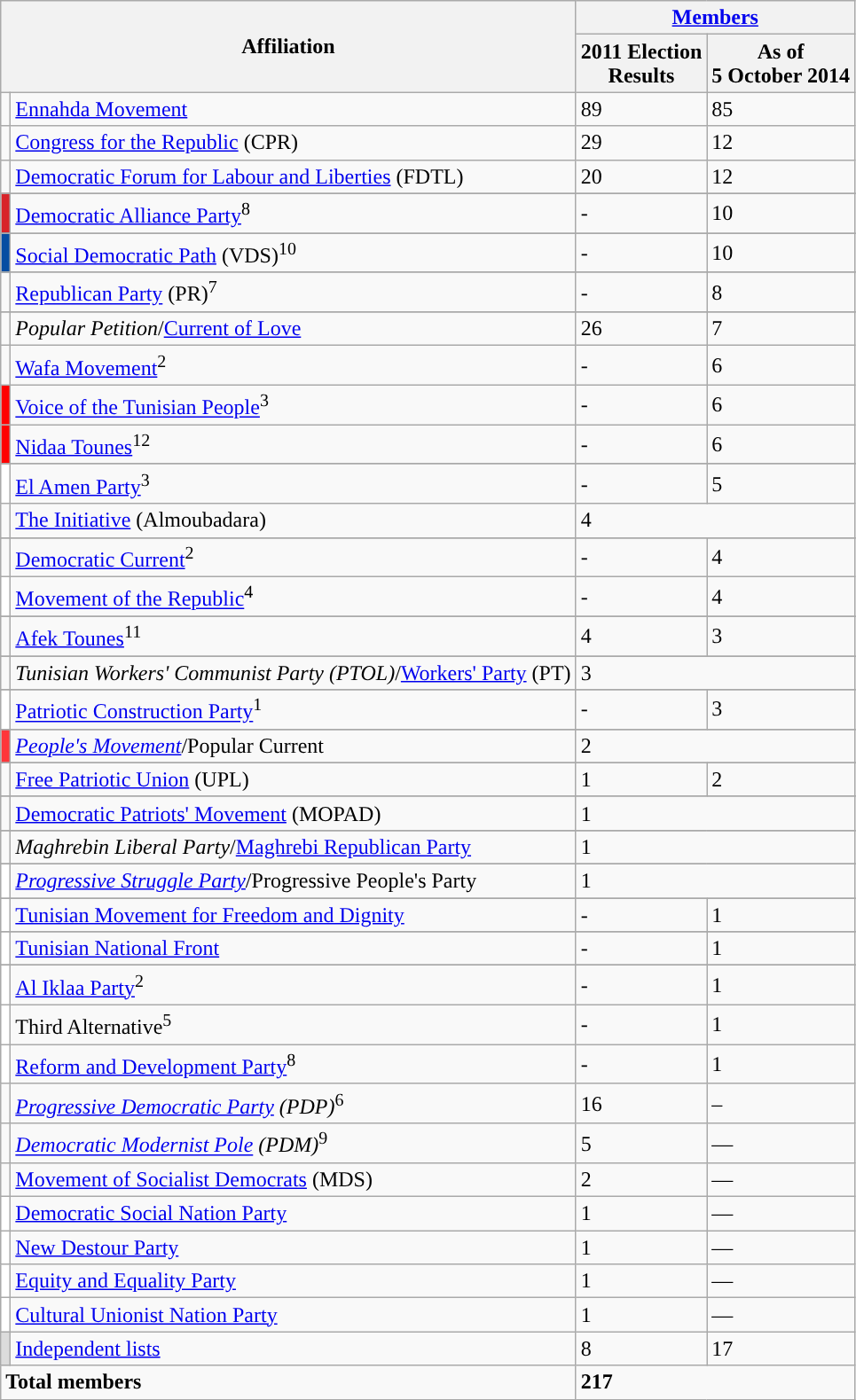<table class="wikitable">
<tr>
<th colspan=2 rowspan=2>Affiliation</th>
<th colspan=2><a href='#'>Members</a></th>
</tr>
<tr>
<th>2011 Election<br>Results</th>
<th>As of <br>5 October 2014</th>
</tr>
<tr>
<td></td>
<td><a href='#'>Ennahda Movement</a></td>
<td colspan=1>89</td>
<td>85</td>
</tr>
<tr>
<td></td>
<td><a href='#'>Congress for the Republic</a> (CPR)</td>
<td colspan=1>29</td>
<td>12</td>
</tr>
<tr>
<td></td>
<td><a href='#'>Democratic Forum for Labour and Liberties</a> (FDTL)</td>
<td colspan="1">20</td>
<td>12</td>
</tr>
<tr>
</tr>
<tr>
<td bgcolor="#D82329"></td>
<td><a href='#'>Democratic Alliance Party</a><sup>8</sup></td>
<td colspan="1">-</td>
<td>10</td>
</tr>
<tr>
</tr>
<tr>
<td bgcolor="#074da2"></td>
<td><a href='#'>Social Democratic Path</a> (VDS)<sup>10</sup></td>
<td colspan="1">-</td>
<td>10</td>
</tr>
<tr>
</tr>
<tr>
<td></td>
<td><a href='#'>Republican Party</a> (PR)<sup>7</sup></td>
<td colspan="1">-</td>
<td>8</td>
</tr>
<tr>
</tr>
<tr>
<td></td>
<td><em>Popular Petition</em>/<a href='#'>Current of Love</a></td>
<td>26</td>
<td colspan="1">7</td>
</tr>
<tr>
<td></td>
<td><a href='#'>Wafa Movement</a><sup>2</sup></td>
<td colspan=1>-</td>
<td>6</td>
</tr>
<tr>
<td bgcolor="red"></td>
<td><a href='#'>Voice of the Tunisian People</a><sup>3</sup></td>
<td colspan="1">-</td>
<td>6</td>
</tr>
<tr>
<td bgcolor="red"></td>
<td><a href='#'>Nidaa Tounes</a><sup>12</sup></td>
<td colspan="1">-</td>
<td>6</td>
</tr>
<tr>
</tr>
<tr>
<td bgcolor="white"></td>
<td><a href='#'>El Amen Party</a><sup>3</sup></td>
<td colspan="1">-</td>
<td>5</td>
</tr>
<tr>
<td></td>
<td><a href='#'>The Initiative</a> (Almoubadara)</td>
<td colspan="2">4</td>
</tr>
<tr>
</tr>
<tr>
<td></td>
<td><a href='#'>Democratic Current</a><sup>2</sup></td>
<td colspan=1>-</td>
<td>4</td>
</tr>
<tr>
<td bgcolor="white"></td>
<td><a href='#'>Movement of the Republic</a><sup>4</sup></td>
<td colspan="1">-</td>
<td>4</td>
</tr>
<tr>
</tr>
<tr>
<td></td>
<td><a href='#'>Afek Tounes</a><sup>11</sup></td>
<td colspan="1">4</td>
<td>3</td>
</tr>
<tr>
</tr>
<tr>
<td></td>
<td><em>Tunisian Workers' Communist Party (PTOL)</em>/<a href='#'>Workers' Party</a> (PT)</td>
<td colspan="2">3</td>
</tr>
<tr>
</tr>
<tr>
<td bgcolor="white"></td>
<td><a href='#'>Patriotic Construction Party</a><sup>1</sup></td>
<td colspan="1">-</td>
<td>3</td>
</tr>
<tr>
</tr>
<tr>
<td bgcolor="#FF363A"></td>
<td><em><a href='#'>People's Movement</a></em>/Popular Current</td>
<td colspan="2">2</td>
</tr>
<tr>
</tr>
<tr>
<td></td>
<td><a href='#'>Free Patriotic Union</a> (UPL)</td>
<td>1</td>
<td>2</td>
</tr>
<tr>
</tr>
<tr>
<td></td>
<td><a href='#'>Democratic Patriots' Movement</a> (MOPAD)</td>
<td colspan="2">1</td>
</tr>
<tr>
</tr>
<tr>
<td></td>
<td><em>Maghrebin Liberal Party</em>/<a href='#'>Maghrebi Republican Party</a></td>
<td colspan="2">1</td>
</tr>
<tr>
</tr>
<tr>
<td bgcolor="white"></td>
<td><em><a href='#'>Progressive Struggle Party</a></em>/Progressive People's Party</td>
<td colspan="2">1</td>
</tr>
<tr>
</tr>
<tr>
<td bgcolor="white"></td>
<td><a href='#'>Tunisian Movement for Freedom and Dignity</a></td>
<td colspan="1">-</td>
<td>1</td>
</tr>
<tr>
</tr>
<tr>
<td bgcolor="white"></td>
<td><a href='#'>Tunisian National Front</a></td>
<td colspan="1">-</td>
<td>1</td>
</tr>
<tr>
</tr>
<tr>
<td bgcolor="white"></td>
<td><a href='#'>Al Iklaa Party</a><sup>2</sup></td>
<td colspan=1>-</td>
<td>1</td>
</tr>
<tr>
<td bgcolor="white"></td>
<td>Third Alternative<sup>5</sup></td>
<td colspan=1>-</td>
<td>1</td>
</tr>
<tr>
<td bgcolor="white"></td>
<td><a href='#'>Reform and Development Party</a><sup>8</sup></td>
<td colspan="1">-</td>
<td>1</td>
</tr>
<tr>
<td></td>
<td><em><a href='#'>Progressive Democratic Party</a> (PDP)</em><sup>6</sup></td>
<td colspan=1>16</td>
<td colspan=2>–</td>
</tr>
<tr>
<td></td>
<td><em><a href='#'>Democratic Modernist Pole</a> (PDM)</em><sup>9</sup></td>
<td colspan=1>5</td>
<td>—</td>
</tr>
<tr>
<td></td>
<td><a href='#'>Movement of Socialist Democrats</a> (MDS)</td>
<td>2</td>
<td>—</td>
</tr>
<tr>
<td bgcolor="white"></td>
<td><a href='#'>Democratic Social Nation Party</a></td>
<td>1</td>
<td>—</td>
</tr>
<tr>
<td bgcolor="white"></td>
<td><a href='#'>New Destour Party</a></td>
<td>1</td>
<td>—</td>
</tr>
<tr>
<td bgcolor="white"></td>
<td><a href='#'>Equity and Equality Party</a></td>
<td>1</td>
<td>—</td>
</tr>
<tr>
<td bgcolor="white"></td>
<td><a href='#'>Cultural Unionist Nation Party</a></td>
<td>1</td>
<td>—</td>
</tr>
<tr>
<td bgcolor="gainsboro"></td>
<td><a href='#'>Independent lists</a></td>
<td>8</td>
<td colspan=1>17</td>
</tr>
<tr>
<td colspan=2><strong>Total members</strong></td>
<td colspan=2><strong>217</strong></td>
</tr>
</table>
